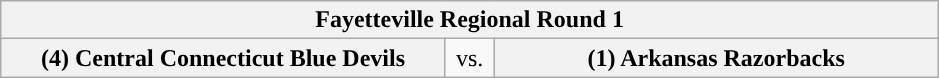<table class="wikitable">
<tr>
<th style="width: 604px;" colspan=3>Fayetteville Regional Round 1</th>
</tr>
<tr>
<th style="width: 289px; ">(4) Central Connecticut Blue Devils</th>
<td style="width: 25px; text-align:center">vs.</td>
<th style="width: 289px; ">(1) Arkansas Razorbacks</th>
</tr>
</table>
